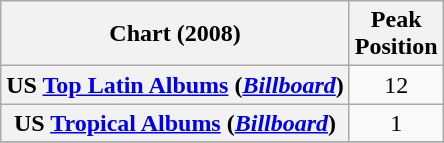<table class="wikitable plainrowheaders" style="text-align:center;">
<tr>
<th scope="col">Chart (2008)</th>
<th scope="col">Peak <br> Position</th>
</tr>
<tr>
<th scope="row">US <a href='#'>Top Latin Albums</a> (<em><a href='#'>Billboard</a></em>)</th>
<td style="text-align:center;">12</td>
</tr>
<tr>
<th scope="row">US <a href='#'>Tropical Albums</a> (<em><a href='#'>Billboard</a></em>)</th>
<td style="text-align:center;">1</td>
</tr>
<tr>
</tr>
</table>
